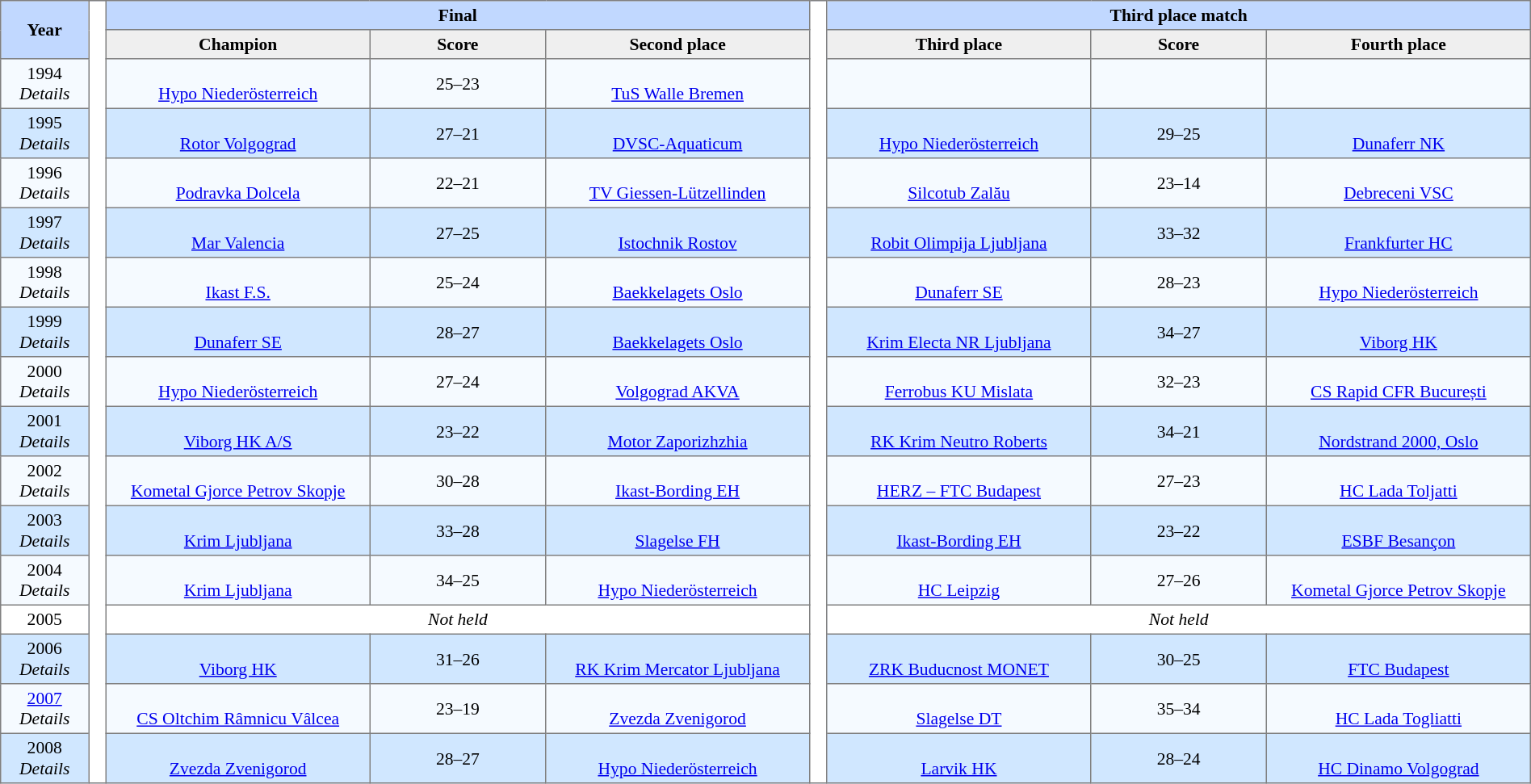<table border=1 style="border-collapse:collapse; font-size:90%;" cellpadding=3 cellspacing=0 width=100%>
<tr bgcolor=#C1D8FF>
<th rowspan=2 width=5%>Year</th>
<th width=1% rowspan=17 bgcolor=ffffff></th>
<th colspan=3>Final</th>
<th width=1% rowspan=17 bgcolor=ffffff></th>
<th colspan=3>Third place match</th>
</tr>
<tr bgcolor=#EFEFEF>
<th width=15%>Champion</th>
<th width=10%>Score</th>
<th width=15%>Second place</th>
<th width=15%>Third place</th>
<th width=10%>Score</th>
<th width=15%>Fourth place</th>
</tr>
<tr align=center bgcolor=#F5FAFF>
<td>1994<br><em>Details</em></td>
<td><br><a href='#'>Hypo Niederösterreich</a></td>
<td>25–23</td>
<td><br><a href='#'>TuS Walle Bremen</a></td>
<td></td>
<td></td>
<td></td>
</tr>
<tr align=center bgcolor=#D0E7FF>
<td>1995<br><em>Details</em></td>
<td><br><a href='#'>Rotor Volgograd</a></td>
<td>27–21</td>
<td><br><a href='#'>DVSC-Aquaticum</a></td>
<td><br><a href='#'>Hypo Niederösterreich</a></td>
<td>29–25</td>
<td><br><a href='#'>Dunaferr NK</a></td>
</tr>
<tr align=center bgcolor=#F5FAFF>
<td>1996<br><em>Details</em></td>
<td><br><a href='#'>Podravka Dolcela</a></td>
<td>22–21</td>
<td><br><a href='#'>TV Giessen-Lützellinden</a></td>
<td><br><a href='#'>Silcotub Zalău</a></td>
<td>23–14</td>
<td><br><a href='#'>Debreceni VSC</a></td>
</tr>
<tr align=center bgcolor=#D0E7FF>
<td>1997<br><em>Details</em></td>
<td><br><a href='#'>Mar Valencia</a></td>
<td>27–25</td>
<td><br><a href='#'>Istochnik Rostov</a></td>
<td><br><a href='#'>Robit Olimpija Ljubljana</a></td>
<td>33–32</td>
<td><br><a href='#'>Frankfurter HC</a></td>
</tr>
<tr align=center bgcolor=#F5FAFF>
<td>1998<br><em>Details</em></td>
<td><br><a href='#'>Ikast F.S.</a></td>
<td>25–24</td>
<td><br><a href='#'>Baekkelagets Oslo</a></td>
<td><br><a href='#'>Dunaferr SE</a></td>
<td>28–23</td>
<td><br><a href='#'>Hypo Niederösterreich</a></td>
</tr>
<tr align=center bgcolor=#D0E7FF>
<td>1999<br><em>Details</em></td>
<td><br> <a href='#'>Dunaferr SE</a></td>
<td>28–27</td>
<td><br><a href='#'>Baekkelagets Oslo</a></td>
<td><br><a href='#'>Krim Electa NR Ljubljana</a></td>
<td>34–27</td>
<td><br> <a href='#'>Viborg HK</a></td>
</tr>
<tr align=center bgcolor=#F5FAFF>
<td>2000<br><em>Details</em></td>
<td><br><a href='#'>Hypo Niederösterreich</a></td>
<td>27–24</td>
<td><br><a href='#'>Volgograd AKVA</a></td>
<td><br><a href='#'>Ferrobus KU Mislata</a></td>
<td>32–23</td>
<td> <br><a href='#'>CS Rapid CFR București</a></td>
</tr>
<tr align=center bgcolor=#D0E7FF>
<td>2001<br><em>Details</em></td>
<td><br><a href='#'>Viborg HK A/S</a></td>
<td>23–22</td>
<td><br><a href='#'>Motor Zaporizhzhia</a></td>
<td><br><a href='#'>RK Krim Neutro Roberts</a></td>
<td>34–21</td>
<td><br><a href='#'>Nordstrand 2000, Oslo</a></td>
</tr>
<tr align=center bgcolor=#F5FAFF>
<td>2002<br><em>Details</em></td>
<td><br> <a href='#'>Kometal Gjorce Petrov Skopje</a></td>
<td>30–28</td>
<td><br><a href='#'>Ikast-Bording EH</a></td>
<td><br><a href='#'>HERZ – FTC Budapest</a></td>
<td>27–23</td>
<td><br> <a href='#'>HC Lada Toljatti</a></td>
</tr>
<tr align=center bgcolor=#D0E7FF>
<td>2003<br><em>Details</em></td>
<td><br><a href='#'>Krim Ljubljana</a></td>
<td>33–28</td>
<td><br><a href='#'>Slagelse FH</a></td>
<td><br><a href='#'>Ikast-Bording EH</a></td>
<td>23–22</td>
<td><br><a href='#'>ESBF Besançon</a></td>
</tr>
<tr align=center bgcolor=#F5FAFF>
<td>2004<br><em>Details</em></td>
<td><br><a href='#'>Krim Ljubljana</a></td>
<td>34–25</td>
<td><br><a href='#'>Hypo Niederösterreich</a></td>
<td><br><a href='#'>HC Leipzig</a></td>
<td>27–26</td>
<td><br><a href='#'>Kometal Gjorce Petrov Skopje</a></td>
</tr>
<tr align=center>
<td>2005</td>
<td colspan=3><em>Not held</em></td>
<td colspan=3><em>Not held</em></td>
</tr>
<tr align=center bgcolor=#D0E7FF>
<td>2006<br><em>Details</em></td>
<td><br><a href='#'>Viborg HK</a></td>
<td>31–26</td>
<td><br><a href='#'>RK Krim Mercator Ljubljana</a></td>
<td><br><a href='#'>ZRK Buducnost MONET</a></td>
<td>30–25</td>
<td><br><a href='#'>FTC Budapest</a></td>
</tr>
<tr align=center bgcolor=#F5FAFF>
<td><a href='#'>2007</a><br><em>Details</em></td>
<td><br><a href='#'>CS Oltchim Râmnicu Vâlcea</a></td>
<td>23–19</td>
<td><br><a href='#'>Zvezda Zvenigorod</a></td>
<td><br><a href='#'>Slagelse DT</a></td>
<td>35–34</td>
<td><br> <a href='#'>HC Lada Togliatti</a></td>
</tr>
<tr align=center bgcolor=#D0E7FF>
<td>2008<br><em>Details</em></td>
<td><br><a href='#'>Zvezda Zvenigorod</a></td>
<td>28–27</td>
<td><br><a href='#'>Hypo Niederösterreich</a></td>
<td><br><a href='#'>Larvik HK</a></td>
<td>28–24</td>
<td><br><a href='#'>HC Dinamo Volgograd</a></td>
</tr>
</table>
